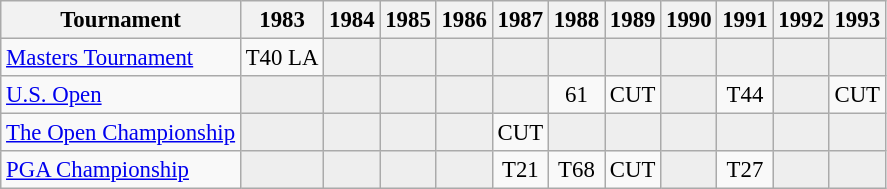<table class="wikitable" style="font-size:95%;text-align:center;">
<tr>
<th>Tournament</th>
<th>1983</th>
<th>1984</th>
<th>1985</th>
<th>1986</th>
<th>1987</th>
<th>1988</th>
<th>1989</th>
<th>1990</th>
<th>1991</th>
<th>1992</th>
<th>1993</th>
</tr>
<tr>
<td align=left><a href='#'>Masters Tournament</a></td>
<td>T40 <span>LA</span></td>
<td style="background:#eeeeee;"></td>
<td style="background:#eeeeee;"></td>
<td style="background:#eeeeee;"></td>
<td style="background:#eeeeee;"></td>
<td style="background:#eeeeee;"></td>
<td style="background:#eeeeee;"></td>
<td style="background:#eeeeee;"></td>
<td style="background:#eeeeee;"></td>
<td style="background:#eeeeee;"></td>
<td style="background:#eeeeee;"></td>
</tr>
<tr>
<td align=left><a href='#'>U.S. Open</a></td>
<td style="background:#eeeeee;"></td>
<td style="background:#eeeeee;"></td>
<td style="background:#eeeeee;"></td>
<td style="background:#eeeeee;"></td>
<td style="background:#eeeeee;"></td>
<td>61</td>
<td>CUT</td>
<td style="background:#eeeeee;"></td>
<td>T44</td>
<td style="background:#eeeeee;"></td>
<td>CUT</td>
</tr>
<tr>
<td align=left><a href='#'>The Open Championship</a></td>
<td style="background:#eeeeee;"></td>
<td style="background:#eeeeee;"></td>
<td style="background:#eeeeee;"></td>
<td style="background:#eeeeee;"></td>
<td>CUT</td>
<td style="background:#eeeeee;"></td>
<td style="background:#eeeeee;"></td>
<td style="background:#eeeeee;"></td>
<td style="background:#eeeeee;"></td>
<td style="background:#eeeeee;"></td>
<td style="background:#eeeeee;"></td>
</tr>
<tr>
<td align=left><a href='#'>PGA Championship</a></td>
<td style="background:#eeeeee;"></td>
<td style="background:#eeeeee;"></td>
<td style="background:#eeeeee;"></td>
<td style="background:#eeeeee;"></td>
<td>T21</td>
<td>T68</td>
<td>CUT</td>
<td style="background:#eeeeee;"></td>
<td>T27</td>
<td style="background:#eeeeee;"></td>
<td style="background:#eeeeee;"></td>
</tr>
</table>
